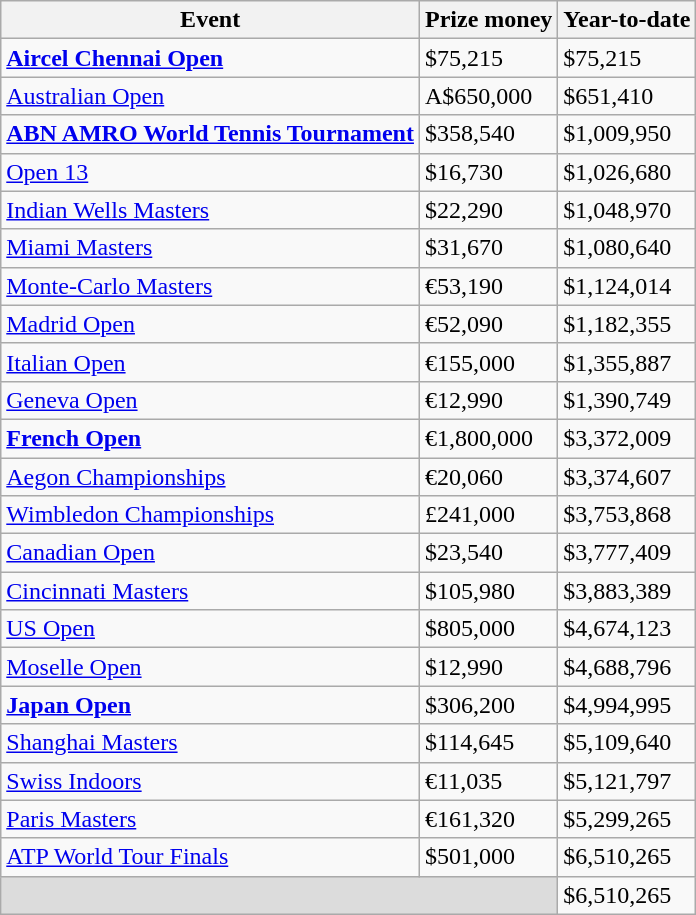<table class="wikitable sortable">
<tr>
<th>Event</th>
<th>Prize money</th>
<th>Year-to-date</th>
</tr>
<tr>
<td><strong><a href='#'>Aircel Chennai Open</a></strong></td>
<td>$75,215 </td>
<td>$75,215</td>
</tr>
<tr>
<td><a href='#'>Australian Open</a></td>
<td>A$650,000</td>
<td>$651,410</td>
</tr>
<tr>
<td><strong><a href='#'>ABN AMRO World Tennis Tournament</a></strong></td>
<td>$358,540</td>
<td>$1,009,950</td>
</tr>
<tr>
<td><a href='#'>Open 13</a></td>
<td>$16,730</td>
<td>$1,026,680</td>
</tr>
<tr>
<td><a href='#'>Indian Wells Masters</a></td>
<td>$22,290 </td>
<td>$1,048,970</td>
</tr>
<tr>
<td><a href='#'>Miami Masters</a></td>
<td>$31,670</td>
<td>$1,080,640</td>
</tr>
<tr>
<td><a href='#'>Monte-Carlo Masters</a></td>
<td>€53,190 </td>
<td>$1,124,014</td>
</tr>
<tr>
<td><a href='#'>Madrid Open</a></td>
<td>€52,090</td>
<td>$1,182,355</td>
</tr>
<tr>
<td><a href='#'>Italian Open</a></td>
<td>€155,000</td>
<td>$1,355,887</td>
</tr>
<tr>
<td><a href='#'>Geneva Open</a></td>
<td>€12,990</td>
<td>$1,390,749</td>
</tr>
<tr>
<td><strong><a href='#'>French Open</a></strong></td>
<td>€1,800,000</td>
<td>$3,372,009</td>
</tr>
<tr>
<td><a href='#'>Aegon Championships</a></td>
<td>€20,060 </td>
<td>$3,374,607</td>
</tr>
<tr>
<td><a href='#'>Wimbledon Championships</a></td>
<td>£241,000</td>
<td>$3,753,868</td>
</tr>
<tr>
<td><a href='#'>Canadian Open</a></td>
<td>$23,540</td>
<td>$3,777,409</td>
</tr>
<tr>
<td><a href='#'>Cincinnati Masters</a></td>
<td>$105,980 </td>
<td>$3,883,389</td>
</tr>
<tr>
<td><a href='#'>US Open</a></td>
<td>$805,000</td>
<td>$4,674,123</td>
</tr>
<tr>
<td><a href='#'>Moselle Open</a></td>
<td>$12,990</td>
<td>$4,688,796</td>
</tr>
<tr>
<td><strong><a href='#'>Japan Open</a></strong></td>
<td>$306,200</td>
<td>$4,994,995</td>
</tr>
<tr>
<td><a href='#'>Shanghai Masters</a></td>
<td>$114,645</td>
<td>$5,109,640</td>
</tr>
<tr>
<td><a href='#'>Swiss Indoors</a></td>
<td>€11,035</td>
<td>$5,121,797</td>
</tr>
<tr>
<td><a href='#'>Paris Masters</a></td>
<td>€161,320</td>
<td>$5,299,265</td>
</tr>
<tr>
<td><a href='#'>ATP World Tour Finals</a></td>
<td>$501,000</td>
<td>$6,510,265<br></td>
</tr>
<tr class="sortbottom">
<td colspan=2 bgcolor=#DCDCDC></td>
<td>$6,510,265</td>
</tr>
</table>
